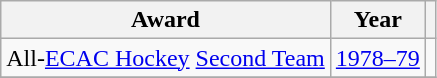<table class="wikitable">
<tr>
<th>Award</th>
<th>Year</th>
<th></th>
</tr>
<tr>
<td>All-<a href='#'>ECAC Hockey</a> <a href='#'>Second Team</a></td>
<td><a href='#'>1978–79</a></td>
<td></td>
</tr>
<tr>
</tr>
</table>
